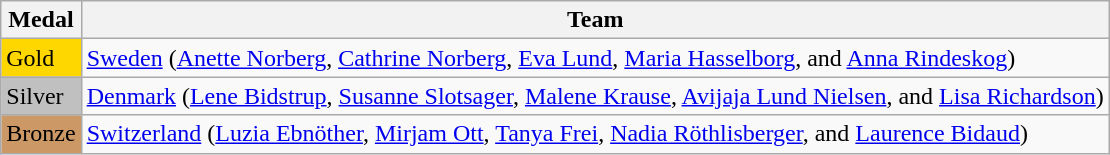<table class="wikitable">
<tr>
<th>Medal</th>
<th>Team</th>
</tr>
<tr>
<td bgcolor="gold">Gold</td>
<td>  <a href='#'>Sweden</a> (<a href='#'>Anette Norberg</a>, <a href='#'>Cathrine Norberg</a>, <a href='#'>Eva Lund</a>, <a href='#'>Maria Hasselborg</a>, and <a href='#'>Anna Rindeskog</a>)</td>
</tr>
<tr>
<td bgcolor="silver">Silver</td>
<td>  <a href='#'>Denmark</a> (<a href='#'>Lene Bidstrup</a>, <a href='#'>Susanne Slotsager</a>, <a href='#'>Malene Krause</a>, <a href='#'>Avijaja Lund Nielsen</a>, and <a href='#'>Lisa Richardson</a>)</td>
</tr>
<tr>
<td bgcolor="CC9966">Bronze</td>
<td>  <a href='#'>Switzerland</a> (<a href='#'>Luzia Ebnöther</a>, <a href='#'>Mirjam Ott</a>, <a href='#'>Tanya Frei</a>, <a href='#'>Nadia Röthlisberger</a>, and <a href='#'>Laurence Bidaud</a>)</td>
</tr>
</table>
